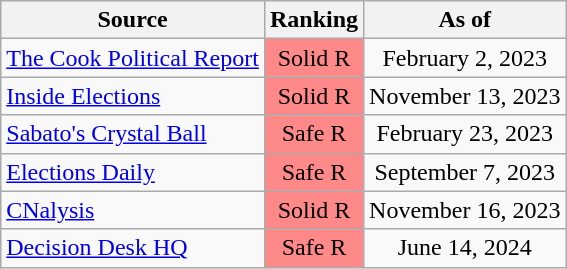<table class="wikitable" style="text-align:center">
<tr>
<th>Source</th>
<th>Ranking</th>
<th>As of</th>
</tr>
<tr>
<td align=left><a href='#'>The Cook Political Report</a></td>
<td style="color:black;background:#f88" data-sort-value=5>Solid R</td>
<td>February 2, 2023</td>
</tr>
<tr>
<td align=left><a href='#'>Inside Elections</a></td>
<td style="color:black;background:#f88" data-sort-value=5>Solid R</td>
<td>November 13, 2023</td>
</tr>
<tr>
<td align=left><a href='#'>Sabato's Crystal Ball</a></td>
<td style="color:black;background:#f88" data-sort-value=4>Safe R</td>
<td>February 23, 2023</td>
</tr>
<tr>
<td align=left><a href='#'>Elections Daily</a></td>
<td style="color:black;background:#f88" data-sort-value=4>Safe R</td>
<td>September 7, 2023</td>
</tr>
<tr>
<td align=left><a href='#'>CNalysis</a></td>
<td style="color:black;background:#f88" data-sort-value=5>Solid R</td>
<td>November 16, 2023</td>
</tr>
<tr>
<td align=left><a href='#'>Decision Desk HQ</a></td>
<td style="color:black;background:#f88" data-sort-value=4>Safe R</td>
<td>June 14, 2024</td>
</tr>
</table>
